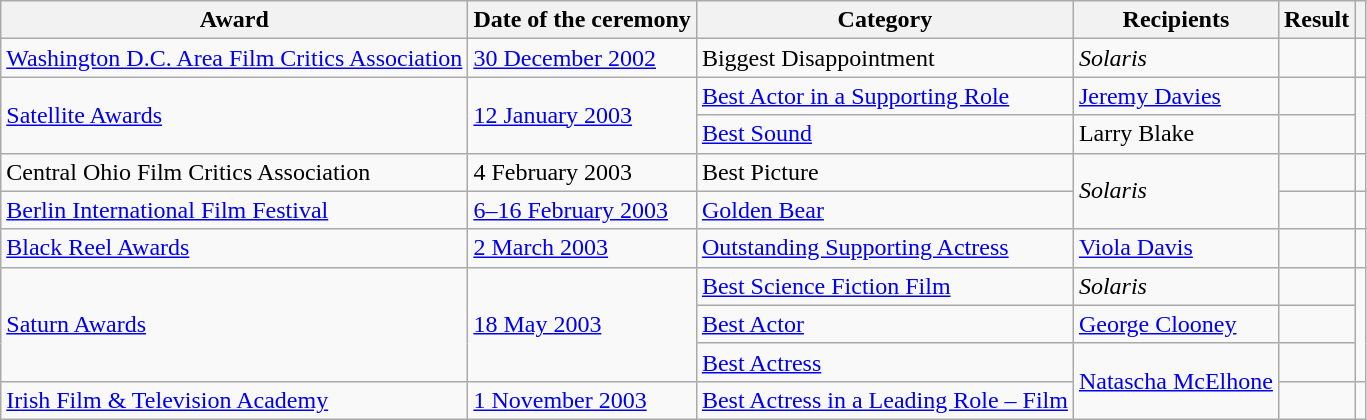<table class="wikitable plainrowheaders sortable">
<tr>
<th scope="col">Award</th>
<th scope="col">Date of the ceremony</th>
<th scope="col">Category</th>
<th scope="col">Recipients</th>
<th scope="col">Result</th>
<th class="unsortable" scope="col"></th>
</tr>
<tr>
<td><a href='#'>Washington D.C. Area Film Critics Association</a></td>
<td><a href='#'>30 December 2002</a></td>
<td>Biggest Disappointment</td>
<td><em>Solaris</em></td>
<td></td>
<td></td>
</tr>
<tr>
<td rowspan="2"><a href='#'>Satellite Awards</a></td>
<td rowspan="2"><a href='#'>12 January 2003</a></td>
<td><a href='#'>Best Actor in a Supporting Role</a></td>
<td><a href='#'>Jeremy Davies</a></td>
<td></td>
<td rowspan="2"></td>
</tr>
<tr>
<td><a href='#'>Best Sound</a></td>
<td>Larry Blake</td>
<td></td>
</tr>
<tr>
<td>Central Ohio Film Critics Association</td>
<td>4 February 2003</td>
<td>Best Picture</td>
<td rowspan="2"><em>Solaris</em></td>
<td></td>
<td></td>
</tr>
<tr>
<td><a href='#'>Berlin International Film Festival</a></td>
<td><a href='#'>6–16 February 2003</a></td>
<td><a href='#'>Golden Bear</a></td>
<td></td>
<td></td>
</tr>
<tr>
<td><a href='#'>Black Reel Awards</a></td>
<td><a href='#'>2 March 2003</a></td>
<td><a href='#'>Outstanding Supporting Actress</a></td>
<td><a href='#'>Viola Davis</a></td>
<td></td>
<td></td>
</tr>
<tr>
<td rowspan="3"><a href='#'>Saturn Awards</a></td>
<td rowspan="3"><a href='#'>18 May 2003</a></td>
<td><a href='#'>Best Science Fiction Film</a></td>
<td><em>Solaris</em></td>
<td></td>
<td rowspan="3"></td>
</tr>
<tr>
<td><a href='#'>Best Actor</a></td>
<td><a href='#'>George Clooney</a></td>
<td></td>
</tr>
<tr>
<td><a href='#'>Best Actress</a></td>
<td rowspan="2"><a href='#'>Natascha McElhone</a></td>
<td></td>
</tr>
<tr>
<td><a href='#'>Irish Film & Television Academy</a></td>
<td><a href='#'>1 November 2003</a></td>
<td><a href='#'>Best Actress in a Leading Role – Film</a></td>
<td></td>
<td></td>
</tr>
</table>
